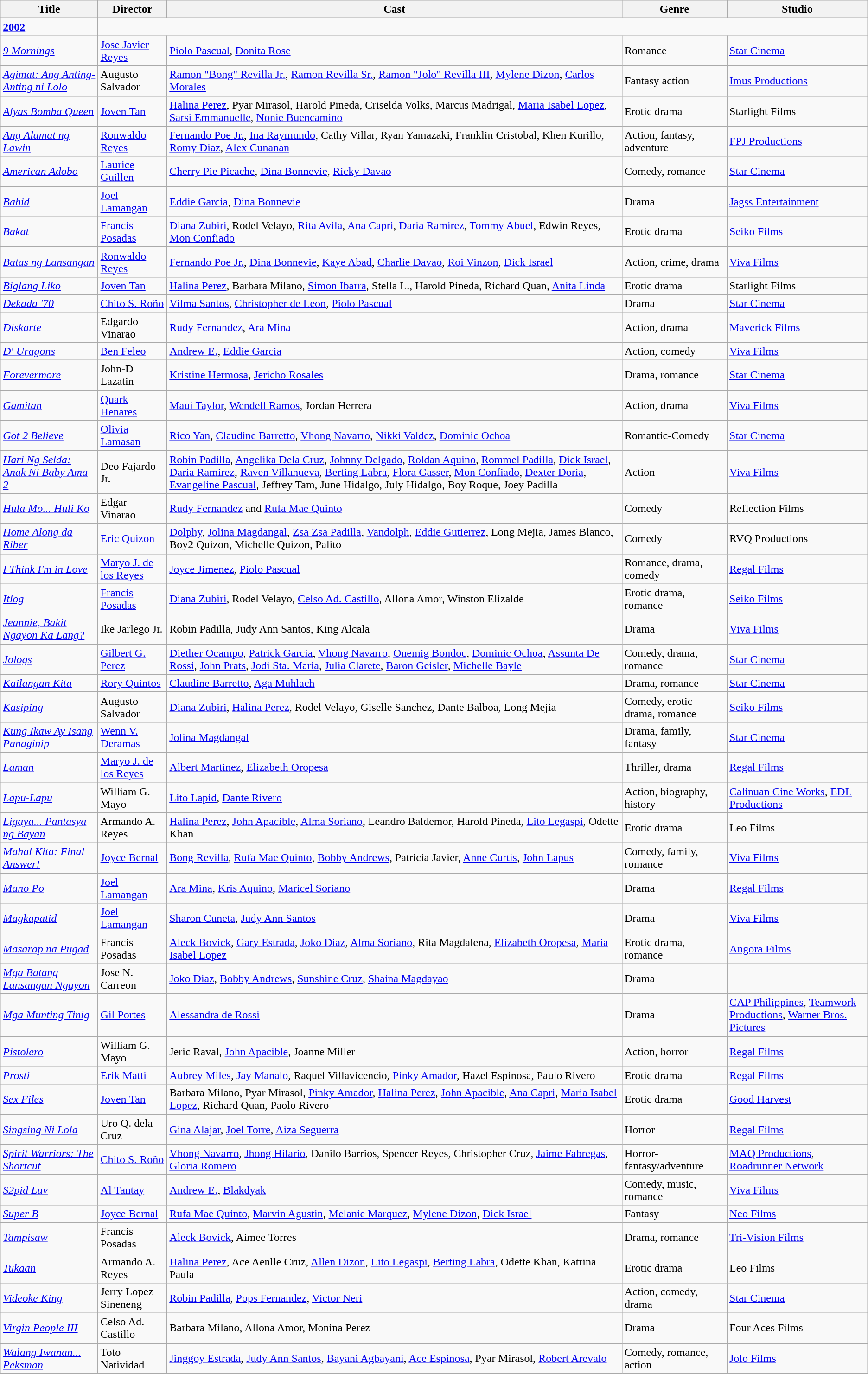<table class="wikitable">
<tr>
<th>Title</th>
<th>Director</th>
<th>Cast</th>
<th>Genre</th>
<th>Studio</th>
</tr>
<tr>
<td><strong><a href='#'>2002</a></strong></td>
</tr>
<tr>
<td><em><a href='#'>9 Mornings</a></em></td>
<td><a href='#'>Jose Javier Reyes</a></td>
<td><a href='#'>Piolo Pascual</a>, <a href='#'>Donita Rose</a></td>
<td>Romance</td>
<td><a href='#'>Star Cinema</a></td>
</tr>
<tr>
<td><em><a href='#'>Agimat: Ang Anting-Anting ni Lolo</a></em></td>
<td>Augusto Salvador</td>
<td><a href='#'>Ramon "Bong" Revilla Jr.</a>, <a href='#'>Ramon Revilla Sr.</a>, <a href='#'>Ramon "Jolo" Revilla III</a>, <a href='#'>Mylene Dizon</a>, <a href='#'>Carlos Morales</a></td>
<td>Fantasy action</td>
<td><a href='#'>Imus Productions</a></td>
</tr>
<tr>
<td><em><a href='#'>Alyas Bomba Queen</a></em></td>
<td><a href='#'>Joven Tan</a></td>
<td><a href='#'>Halina Perez</a>, Pyar Mirasol, Harold Pineda, Criselda Volks, Marcus Madrigal, <a href='#'>Maria Isabel Lopez</a>, <a href='#'>Sarsi Emmanuelle</a>, <a href='#'>Nonie Buencamino</a></td>
<td>Erotic drama</td>
<td>Starlight Films</td>
</tr>
<tr>
<td><em><a href='#'>Ang Alamat ng Lawin</a></em></td>
<td><a href='#'>Ronwaldo Reyes</a></td>
<td><a href='#'>Fernando Poe Jr.</a>, <a href='#'>Ina Raymundo</a>, Cathy Villar, Ryan Yamazaki, Franklin Cristobal, Khen Kurillo, <a href='#'>Romy Diaz</a>, <a href='#'>Alex Cunanan</a></td>
<td>Action, fantasy, adventure</td>
<td><a href='#'>FPJ Productions</a></td>
</tr>
<tr>
<td><em><a href='#'>American Adobo</a></em></td>
<td><a href='#'>Laurice Guillen</a></td>
<td><a href='#'>Cherry Pie Picache</a>, <a href='#'>Dina Bonnevie</a>, <a href='#'>Ricky Davao</a></td>
<td>Comedy, romance</td>
<td><a href='#'>Star Cinema</a></td>
</tr>
<tr>
<td><em><a href='#'>Bahid</a></em></td>
<td><a href='#'>Joel Lamangan</a></td>
<td><a href='#'>Eddie Garcia</a>, <a href='#'>Dina Bonnevie</a></td>
<td>Drama</td>
<td><a href='#'>Jagss Entertainment</a></td>
</tr>
<tr>
<td><em><a href='#'>Bakat</a></em></td>
<td><a href='#'>Francis Posadas</a></td>
<td><a href='#'>Diana Zubiri</a>, Rodel Velayo, <a href='#'>Rita Avila</a>, <a href='#'>Ana Capri</a>, <a href='#'>Daria Ramirez</a>, <a href='#'>Tommy Abuel</a>, Edwin Reyes, <a href='#'>Mon Confiado</a></td>
<td>Erotic drama</td>
<td><a href='#'>Seiko Films</a></td>
</tr>
<tr>
<td><em><a href='#'>Batas ng Lansangan</a></em></td>
<td><a href='#'>Ronwaldo Reyes</a></td>
<td><a href='#'>Fernando Poe Jr.</a>, <a href='#'>Dina Bonnevie</a>, <a href='#'>Kaye Abad</a>, <a href='#'>Charlie Davao</a>, <a href='#'>Roi Vinzon</a>, <a href='#'>Dick Israel</a></td>
<td>Action, crime, drama</td>
<td><a href='#'>Viva Films</a></td>
</tr>
<tr>
<td><em><a href='#'>Biglang Liko</a></em></td>
<td><a href='#'>Joven Tan</a></td>
<td><a href='#'>Halina Perez</a>, Barbara Milano, <a href='#'>Simon Ibarra</a>, Stella L., Harold Pineda, Richard Quan, <a href='#'>Anita Linda</a></td>
<td>Erotic drama</td>
<td>Starlight Films</td>
</tr>
<tr>
<td><em><a href='#'>Dekada '70</a></em></td>
<td><a href='#'>Chito S. Roño</a></td>
<td><a href='#'>Vilma Santos</a>, <a href='#'>Christopher de Leon</a>, <a href='#'>Piolo Pascual</a></td>
<td>Drama</td>
<td><a href='#'>Star Cinema</a></td>
</tr>
<tr>
<td><em><a href='#'>Diskarte</a></em></td>
<td>Edgardo Vinarao</td>
<td><a href='#'>Rudy Fernandez</a>, <a href='#'>Ara Mina</a></td>
<td>Action, drama</td>
<td><a href='#'>Maverick Films</a></td>
</tr>
<tr>
<td><em><a href='#'>D' Uragons</a></em></td>
<td><a href='#'>Ben Feleo</a></td>
<td><a href='#'>Andrew E.</a>, <a href='#'>Eddie Garcia</a></td>
<td>Action, comedy</td>
<td><a href='#'>Viva Films</a></td>
</tr>
<tr>
<td><em><a href='#'>Forevermore</a></em></td>
<td>John-D Lazatin</td>
<td><a href='#'>Kristine Hermosa</a>, <a href='#'>Jericho Rosales</a></td>
<td>Drama, romance</td>
<td><a href='#'>Star Cinema</a></td>
</tr>
<tr>
<td><em><a href='#'>Gamitan</a></em></td>
<td><a href='#'>Quark Henares</a></td>
<td><a href='#'>Maui Taylor</a>, <a href='#'>Wendell Ramos</a>, Jordan Herrera</td>
<td>Action, drama</td>
<td><a href='#'>Viva Films</a></td>
</tr>
<tr>
<td><em><a href='#'>Got 2 Believe</a></em></td>
<td><a href='#'>Olivia Lamasan</a></td>
<td><a href='#'>Rico Yan</a>, <a href='#'>Claudine Barretto</a>, <a href='#'>Vhong Navarro</a>, <a href='#'>Nikki Valdez</a>, <a href='#'>Dominic Ochoa</a></td>
<td>Romantic-Comedy</td>
<td><a href='#'>Star Cinema</a></td>
</tr>
<tr>
<td><em><a href='#'>Hari Ng Selda: Anak Ni Baby Ama 2</a></em></td>
<td>Deo Fajardo Jr.</td>
<td><a href='#'>Robin Padilla</a>, <a href='#'>Angelika Dela Cruz</a>, <a href='#'>Johnny Delgado</a>, <a href='#'>Roldan Aquino</a>, <a href='#'>Rommel Padilla</a>, <a href='#'>Dick Israel</a>, <a href='#'>Daria Ramirez</a>, <a href='#'>Raven Villanueva</a>, <a href='#'>Berting Labra</a>, <a href='#'>Flora Gasser</a>, <a href='#'>Mon Confiado</a>, <a href='#'>Dexter Doria</a>, <a href='#'>Evangeline Pascual</a>, Jeffrey Tam, June Hidalgo, July Hidalgo, Boy Roque, Joey Padilla</td>
<td>Action</td>
<td><a href='#'>Viva Films</a></td>
</tr>
<tr>
<td><em><a href='#'>Hula Mo... Huli Ko</a></em></td>
<td>Edgar Vinarao</td>
<td><a href='#'>Rudy Fernandez</a> and <a href='#'>Rufa Mae Quinto</a></td>
<td>Comedy</td>
<td>Reflection Films</td>
</tr>
<tr>
<td><em><a href='#'>Home Along da Riber</a></em></td>
<td><a href='#'>Eric Quizon</a></td>
<td><a href='#'>Dolphy</a>, <a href='#'>Jolina Magdangal</a>, <a href='#'>Zsa Zsa Padilla</a>, <a href='#'>Vandolph</a>, <a href='#'>Eddie Gutierrez</a>, Long Mejia, James Blanco, Boy2 Quizon, Michelle Quizon, Palito</td>
<td>Comedy</td>
<td>RVQ Productions</td>
</tr>
<tr>
<td><em><a href='#'>I Think I'm in Love</a></em></td>
<td><a href='#'>Maryo J. de los Reyes</a></td>
<td><a href='#'>Joyce Jimenez</a>, <a href='#'>Piolo Pascual</a></td>
<td>Romance, drama, comedy</td>
<td><a href='#'>Regal Films</a></td>
</tr>
<tr>
<td><em><a href='#'>Itlog</a></em></td>
<td><a href='#'>Francis Posadas</a></td>
<td><a href='#'>Diana Zubiri</a>, Rodel Velayo, <a href='#'>Celso Ad. Castillo</a>, Allona Amor, Winston Elizalde</td>
<td>Erotic drama, romance</td>
<td><a href='#'>Seiko Films</a></td>
</tr>
<tr>
<td><em><a href='#'>Jeannie, Bakit Ngayon Ka Lang?</a></em></td>
<td>Ike Jarlego Jr.</td>
<td>Robin Padilla, Judy Ann Santos, King Alcala</td>
<td>Drama</td>
<td><a href='#'>Viva Films</a></td>
</tr>
<tr>
<td><em><a href='#'>Jologs</a></em></td>
<td><a href='#'>Gilbert G. Perez</a></td>
<td><a href='#'>Diether Ocampo</a>, <a href='#'>Patrick Garcia</a>, <a href='#'>Vhong Navarro</a>, <a href='#'>Onemig Bondoc</a>, <a href='#'>Dominic Ochoa</a>, <a href='#'>Assunta De Rossi</a>, <a href='#'>John Prats</a>, <a href='#'>Jodi Sta. Maria</a>, <a href='#'>Julia Clarete</a>, <a href='#'>Baron Geisler</a>, <a href='#'>Michelle Bayle</a></td>
<td>Comedy, drama, romance</td>
<td><a href='#'>Star Cinema</a></td>
</tr>
<tr>
<td><em><a href='#'>Kailangan Kita</a></em></td>
<td><a href='#'>Rory Quintos</a></td>
<td><a href='#'>Claudine Barretto</a>, <a href='#'>Aga Muhlach</a></td>
<td>Drama, romance</td>
<td><a href='#'>Star Cinema</a></td>
</tr>
<tr>
<td><em><a href='#'>Kasiping</a></em></td>
<td>Augusto Salvador</td>
<td><a href='#'>Diana Zubiri</a>, <a href='#'>Halina Perez</a>, Rodel Velayo, Giselle Sanchez, Dante Balboa, Long Mejia</td>
<td>Comedy, erotic drama, romance</td>
<td><a href='#'>Seiko Films</a></td>
</tr>
<tr>
<td><em><a href='#'>Kung Ikaw Ay Isang Panaginip</a></em></td>
<td><a href='#'>Wenn V. Deramas</a></td>
<td><a href='#'>Jolina Magdangal</a></td>
<td>Drama, family, fantasy</td>
<td><a href='#'>Star Cinema</a></td>
</tr>
<tr>
<td><em><a href='#'>Laman</a></em></td>
<td><a href='#'>Maryo J. de los Reyes</a></td>
<td><a href='#'>Albert Martinez</a>, <a href='#'>Elizabeth Oropesa</a></td>
<td>Thriller, drama</td>
<td><a href='#'>Regal Films</a></td>
</tr>
<tr>
<td><em><a href='#'>Lapu-Lapu</a></em></td>
<td>William G. Mayo</td>
<td><a href='#'>Lito Lapid</a>, <a href='#'>Dante Rivero</a></td>
<td>Action, biography, history</td>
<td><a href='#'>Calinuan Cine Works</a>, <a href='#'>EDL Productions</a></td>
</tr>
<tr>
<td><em><a href='#'>Ligaya... Pantasya ng Bayan</a></em></td>
<td>Armando A. Reyes</td>
<td><a href='#'>Halina Perez</a>, <a href='#'>John Apacible</a>, <a href='#'>Alma Soriano</a>, Leandro Baldemor, Harold Pineda, <a href='#'>Lito Legaspi</a>, Odette Khan</td>
<td>Erotic drama</td>
<td>Leo Films</td>
</tr>
<tr>
<td><em><a href='#'>Mahal Kita: Final Answer!</a></em></td>
<td><a href='#'>Joyce Bernal</a></td>
<td><a href='#'>Bong Revilla</a>, <a href='#'>Rufa Mae Quinto</a>, <a href='#'>Bobby Andrews</a>, Patricia Javier, <a href='#'>Anne Curtis</a>, <a href='#'>John Lapus</a></td>
<td>Comedy, family, romance</td>
<td><a href='#'>Viva Films</a></td>
</tr>
<tr>
<td><em><a href='#'>Mano Po</a></em></td>
<td><a href='#'>Joel Lamangan</a></td>
<td><a href='#'>Ara Mina</a>, <a href='#'>Kris Aquino</a>, <a href='#'>Maricel Soriano</a></td>
<td>Drama</td>
<td><a href='#'>Regal Films</a></td>
</tr>
<tr>
<td><em><a href='#'>Magkapatid</a></em></td>
<td><a href='#'>Joel Lamangan</a></td>
<td><a href='#'>Sharon Cuneta</a>, <a href='#'>Judy Ann Santos</a></td>
<td>Drama</td>
<td><a href='#'>Viva Films</a></td>
</tr>
<tr>
<td><em><a href='#'>Masarap na Pugad</a></em></td>
<td>Francis Posadas</td>
<td><a href='#'>Aleck Bovick</a>, <a href='#'>Gary Estrada</a>, <a href='#'>Joko Diaz</a>, <a href='#'>Alma Soriano</a>, Rita Magdalena, <a href='#'>Elizabeth Oropesa</a>, <a href='#'>Maria Isabel Lopez</a></td>
<td>Erotic drama, romance</td>
<td><a href='#'>Angora Films</a></td>
</tr>
<tr>
<td><em><a href='#'>Mga Batang Lansangan Ngayon</a></em></td>
<td>Jose N. Carreon</td>
<td><a href='#'>Joko Diaz</a>, <a href='#'>Bobby Andrews</a>, <a href='#'>Sunshine Cruz</a>, <a href='#'>Shaina Magdayao</a></td>
<td>Drama</td>
<td></td>
</tr>
<tr>
<td><em><a href='#'>Mga Munting Tinig</a></em></td>
<td><a href='#'>Gil Portes</a></td>
<td><a href='#'>Alessandra de Rossi</a></td>
<td>Drama</td>
<td><a href='#'>CAP Philippines</a>, <a href='#'>Teamwork Productions</a>, <a href='#'>Warner Bros. Pictures</a></td>
</tr>
<tr>
<td><em><a href='#'>Pistolero</a></em></td>
<td>William G. Mayo</td>
<td>Jeric Raval, <a href='#'>John Apacible</a>, Joanne Miller</td>
<td>Action, horror</td>
<td><a href='#'>Regal Films</a></td>
</tr>
<tr>
<td><em><a href='#'>Prosti</a></em></td>
<td><a href='#'>Erik Matti</a></td>
<td><a href='#'>Aubrey Miles</a>, <a href='#'>Jay Manalo</a>, Raquel Villavicencio, <a href='#'>Pinky Amador</a>, Hazel Espinosa, Paulo Rivero</td>
<td>Erotic drama</td>
<td><a href='#'>Regal Films</a></td>
</tr>
<tr>
<td><em><a href='#'>Sex Files</a></em></td>
<td><a href='#'>Joven Tan</a></td>
<td>Barbara Milano, Pyar Mirasol, <a href='#'>Pinky Amador</a>, <a href='#'>Halina Perez</a>, <a href='#'>John Apacible</a>, <a href='#'>Ana Capri</a>, <a href='#'>Maria Isabel Lopez</a>, Richard Quan, Paolo Rivero</td>
<td>Erotic drama</td>
<td><a href='#'>Good Harvest</a></td>
</tr>
<tr>
<td><em><a href='#'>Singsing Ni Lola</a></em></td>
<td>Uro Q. dela Cruz</td>
<td><a href='#'>Gina Alajar</a>, <a href='#'>Joel Torre</a>, <a href='#'>Aiza Seguerra</a></td>
<td>Horror</td>
<td><a href='#'>Regal Films</a></td>
</tr>
<tr>
<td><em><a href='#'>Spirit Warriors: The Shortcut</a></em></td>
<td><a href='#'>Chito S. Roño</a></td>
<td><a href='#'>Vhong Navarro</a>, <a href='#'>Jhong Hilario</a>, Danilo Barrios, Spencer Reyes, Christopher Cruz, <a href='#'>Jaime Fabregas</a>, <a href='#'>Gloria Romero</a></td>
<td>Horror-fantasy/adventure</td>
<td><a href='#'>MAQ Productions</a>, <a href='#'>Roadrunner Network</a></td>
</tr>
<tr>
<td><em><a href='#'>S2pid Luv</a></em></td>
<td><a href='#'>Al Tantay</a></td>
<td><a href='#'>Andrew E.</a>, <a href='#'>Blakdyak</a></td>
<td>Comedy, music, romance</td>
<td><a href='#'>Viva Films</a></td>
</tr>
<tr>
<td><em><a href='#'>Super B</a></em></td>
<td><a href='#'>Joyce Bernal</a></td>
<td><a href='#'>Rufa Mae Quinto</a>, <a href='#'>Marvin Agustin</a>, <a href='#'>Melanie Marquez</a>, <a href='#'>Mylene Dizon</a>, <a href='#'>Dick Israel</a></td>
<td>Fantasy</td>
<td><a href='#'>Neo Films</a></td>
</tr>
<tr>
<td><em><a href='#'>Tampisaw</a></em></td>
<td>Francis Posadas</td>
<td><a href='#'>Aleck Bovick</a>, Aimee Torres</td>
<td>Drama, romance</td>
<td><a href='#'>Tri-Vision Films</a></td>
</tr>
<tr>
<td><em><a href='#'>Tukaan</a></em></td>
<td>Armando A. Reyes</td>
<td><a href='#'>Halina Perez</a>, Ace Aenlle Cruz, <a href='#'>Allen Dizon</a>, <a href='#'>Lito Legaspi</a>, <a href='#'>Berting Labra</a>, Odette Khan, Katrina Paula</td>
<td>Erotic drama</td>
<td>Leo Films</td>
</tr>
<tr>
<td><em><a href='#'>Videoke King</a></em></td>
<td>Jerry Lopez Sineneng</td>
<td><a href='#'>Robin Padilla</a>, <a href='#'>Pops Fernandez</a>, <a href='#'>Victor Neri</a></td>
<td>Action, comedy, drama</td>
<td><a href='#'>Star Cinema</a></td>
</tr>
<tr>
<td><em><a href='#'>Virgin People III</a></em></td>
<td>Celso Ad. Castillo</td>
<td>Barbara Milano, Allona Amor, Monina Perez</td>
<td>Drama</td>
<td>Four Aces Films</td>
</tr>
<tr>
<td><em><a href='#'>Walang Iwanan... Peksman</a></em></td>
<td>Toto Natividad</td>
<td><a href='#'>Jinggoy Estrada</a>, <a href='#'>Judy Ann Santos</a>, <a href='#'>Bayani Agbayani</a>, <a href='#'>Ace Espinosa</a>, Pyar Mirasol, <a href='#'>Robert Arevalo</a></td>
<td>Comedy, romance, action</td>
<td><a href='#'>Jolo Films</a></td>
</tr>
</table>
